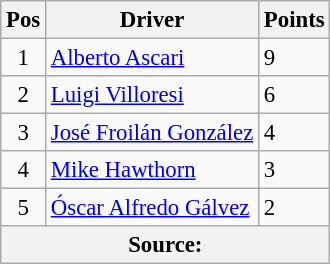<table class="wikitable" style="font-size: 95%;">
<tr>
<th>Pos</th>
<th>Driver</th>
<th>Points</th>
</tr>
<tr>
<td align="center">1</td>
<td> <a href='#'>Alberto Ascari</a></td>
<td align="left">9</td>
</tr>
<tr>
<td align="center">2</td>
<td> <a href='#'>Luigi Villoresi</a></td>
<td align="left">6</td>
</tr>
<tr>
<td align="center">3</td>
<td> <a href='#'>José Froilán González</a></td>
<td align="left">4</td>
</tr>
<tr>
<td align="center">4</td>
<td> <a href='#'>Mike Hawthorn</a></td>
<td align="left">3</td>
</tr>
<tr>
<td align="center">5</td>
<td> <a href='#'>Óscar Alfredo Gálvez</a></td>
<td align="left">2</td>
</tr>
<tr>
<th colspan=3>Source: </th>
</tr>
</table>
